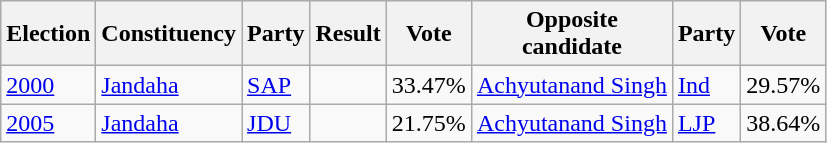<table class="wikitable">
<tr>
<th>Election</th>
<th>Constituency</th>
<th>Party</th>
<th>Result</th>
<th>Vote</th>
<th>Opposite<br>candidate</th>
<th>Party</th>
<th>Vote</th>
</tr>
<tr>
<td><a href='#'>2000</a></td>
<td><a href='#'>Jandaha</a></td>
<td><a href='#'>SAP</a></td>
<td></td>
<td>33.47%</td>
<td><a href='#'>Achyutanand Singh</a></td>
<td><a href='#'>Ind</a></td>
<td>29.57%</td>
</tr>
<tr>
<td><a href='#'>2005</a></td>
<td><a href='#'>Jandaha</a></td>
<td><a href='#'>JDU</a></td>
<td></td>
<td>21.75%</td>
<td><a href='#'>Achyutanand Singh</a></td>
<td><a href='#'>LJP</a></td>
<td>38.64%</td>
</tr>
</table>
